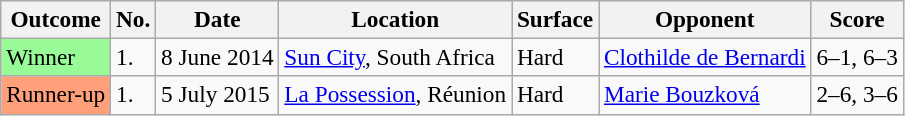<table class="sortable wikitable" style=font-size:97%>
<tr>
<th>Outcome</th>
<th>No.</th>
<th>Date</th>
<th>Location</th>
<th>Surface</th>
<th>Opponent</th>
<th class="unsortable">Score</th>
</tr>
<tr>
<td style="background:#98fb98;">Winner</td>
<td>1.</td>
<td>8 June 2014</td>
<td><a href='#'>Sun City</a>, South Africa</td>
<td>Hard</td>
<td> <a href='#'>Clothilde de Bernardi</a></td>
<td>6–1, 6–3</td>
</tr>
<tr>
<td style="background:#ffa07a;">Runner-up</td>
<td>1.</td>
<td>5 July 2015</td>
<td><a href='#'>La Possession</a>, Réunion</td>
<td>Hard</td>
<td> <a href='#'>Marie Bouzková</a></td>
<td>2–6, 3–6</td>
</tr>
</table>
